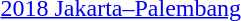<table>
<tr>
<td><a href='#'>2018 Jakarta–Palembang</a></td>
<td></td>
<td></td>
<td></td>
</tr>
</table>
